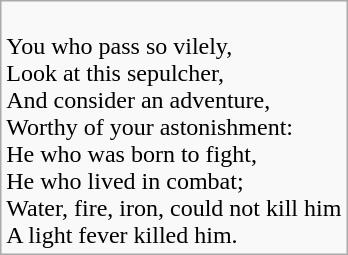<table class="wikitable centre">
<tr>
<td><br>You who pass so vilely,<br>
Look at this sepulcher,<br>
And consider an adventure,<br>
Worthy of your astonishment:<br>
He who was born to fight,<br>
He who lived in combat;<br>
Water, fire, iron, could not kill him<br>
A light fever killed him.<br></td>
</tr>
</table>
